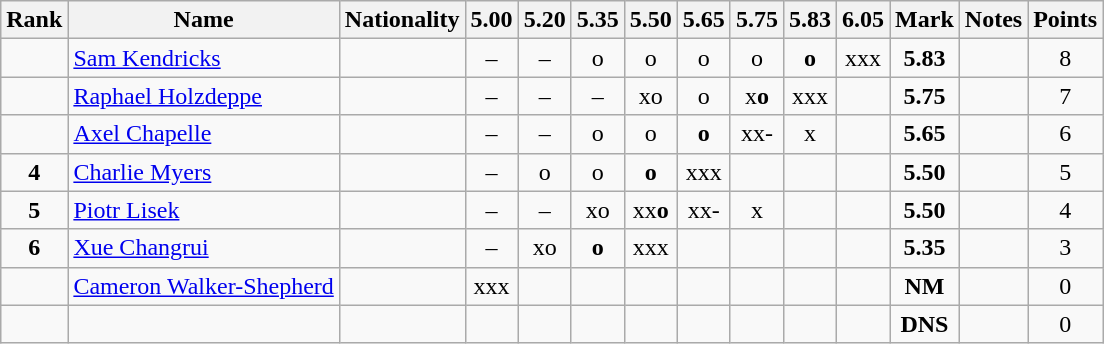<table class="wikitable sortable" style="text-align:center">
<tr>
<th>Rank</th>
<th>Name</th>
<th>Nationality</th>
<th>5.00</th>
<th>5.20</th>
<th>5.35</th>
<th>5.50</th>
<th>5.65</th>
<th>5.75</th>
<th>5.83</th>
<th>6.05</th>
<th>Mark</th>
<th>Notes</th>
<th>Points</th>
</tr>
<tr>
<td></td>
<td align=left><a href='#'>Sam Kendricks</a></td>
<td align=left></td>
<td>–</td>
<td>–</td>
<td>o</td>
<td>o</td>
<td>o</td>
<td>o</td>
<td><strong>o </strong></td>
<td>xxx</td>
<td><strong>5.83</strong></td>
<td></td>
<td>8</td>
</tr>
<tr>
<td></td>
<td align=left><a href='#'>Raphael Holzdeppe</a></td>
<td align=left></td>
<td>–</td>
<td>–</td>
<td>–</td>
<td>xo</td>
<td>o</td>
<td>x<strong>o</strong></td>
<td>xxx</td>
<td></td>
<td><strong>5.75</strong></td>
<td></td>
<td>7</td>
</tr>
<tr>
<td></td>
<td align=left><a href='#'>Axel Chapelle</a></td>
<td align=left></td>
<td>–</td>
<td>–</td>
<td>o</td>
<td>o</td>
<td><strong>o </strong></td>
<td>xx-</td>
<td>x</td>
<td></td>
<td><strong>5.65</strong></td>
<td></td>
<td>6</td>
</tr>
<tr>
<td><strong>4</strong></td>
<td align=left><a href='#'>Charlie Myers</a></td>
<td align=left></td>
<td>–</td>
<td>o</td>
<td>o</td>
<td><strong>o </strong></td>
<td>xxx</td>
<td></td>
<td></td>
<td></td>
<td><strong>5.50</strong></td>
<td></td>
<td>5</td>
</tr>
<tr>
<td><strong>5</strong></td>
<td align=left><a href='#'>Piotr Lisek</a></td>
<td align=left></td>
<td>–</td>
<td>–</td>
<td>xo</td>
<td>xx<strong>o</strong></td>
<td>xx-</td>
<td>x</td>
<td></td>
<td></td>
<td><strong>5.50</strong></td>
<td></td>
<td>4</td>
</tr>
<tr>
<td><strong>6</strong></td>
<td align=left><a href='#'>Xue Changrui</a></td>
<td align=left></td>
<td>–</td>
<td>xo</td>
<td><strong>o </strong></td>
<td>xxx</td>
<td></td>
<td></td>
<td></td>
<td></td>
<td><strong>5.35</strong></td>
<td></td>
<td>3</td>
</tr>
<tr>
<td></td>
<td align=left><a href='#'>Cameron Walker-Shepherd</a></td>
<td align=left></td>
<td>xxx</td>
<td></td>
<td></td>
<td></td>
<td></td>
<td></td>
<td></td>
<td></td>
<td><strong>NM </strong></td>
<td></td>
<td>0</td>
</tr>
<tr>
<td></td>
<td align=left></td>
<td align=left></td>
<td></td>
<td></td>
<td></td>
<td></td>
<td></td>
<td></td>
<td></td>
<td></td>
<td><strong>DNS </strong></td>
<td></td>
<td>0</td>
</tr>
</table>
